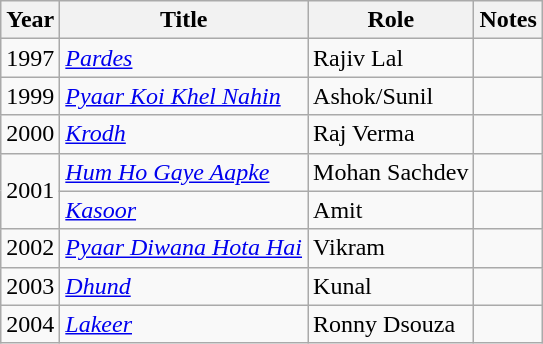<table class="wikitable sortable">
<tr>
<th>Year</th>
<th>Title</th>
<th>Role</th>
<th>Notes</th>
</tr>
<tr>
<td>1997</td>
<td><em><a href='#'>Pardes</a></em></td>
<td>Rajiv Lal</td>
<td></td>
</tr>
<tr>
<td>1999</td>
<td><em><a href='#'>Pyaar Koi Khel Nahin</a></em></td>
<td>Ashok/Sunil</td>
<td></td>
</tr>
<tr>
<td>2000</td>
<td><em><a href='#'>Krodh</a></em></td>
<td>Raj Verma</td>
<td></td>
</tr>
<tr>
<td rowspan="2">2001</td>
<td><em><a href='#'>Hum Ho Gaye Aapke</a></em></td>
<td>Mohan Sachdev</td>
<td></td>
</tr>
<tr>
<td><em><a href='#'>Kasoor</a></em></td>
<td>Amit</td>
<td></td>
</tr>
<tr>
<td>2002</td>
<td><em><a href='#'>Pyaar Diwana Hota Hai</a></em></td>
<td>Vikram</td>
<td></td>
</tr>
<tr>
<td>2003</td>
<td><em><a href='#'>Dhund</a></em></td>
<td>Kunal</td>
<td></td>
</tr>
<tr>
<td>2004</td>
<td><em><a href='#'>Lakeer</a></em></td>
<td>Ronny Dsouza</td>
<td></td>
</tr>
</table>
